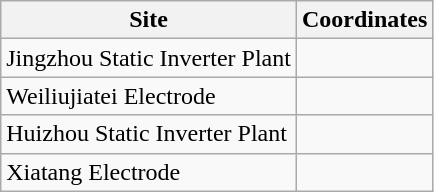<table class="wikitable sortable">
<tr>
<th>Site</th>
<th>Coordinates</th>
</tr>
<tr>
<td>Jingzhou Static Inverter Plant</td>
<td></td>
</tr>
<tr>
<td>Weiliujiatei Electrode</td>
<td></td>
</tr>
<tr>
<td>Huizhou Static Inverter Plant</td>
<td></td>
</tr>
<tr>
<td>Xiatang Electrode</td>
<td></td>
</tr>
</table>
